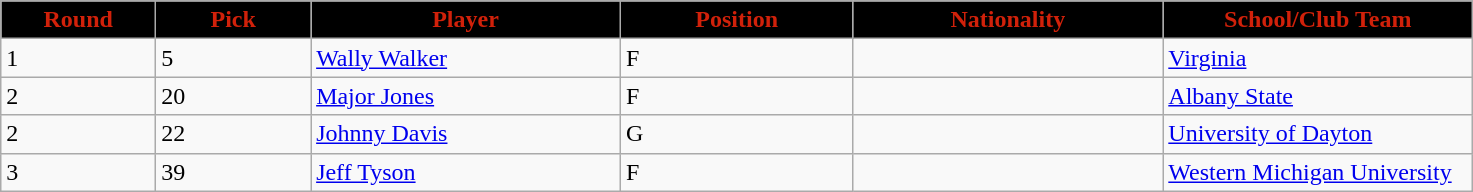<table class="wikitable sortable sortable">
<tr>
<th style="background:#000000; color:#D1210A"  width="10%">Round</th>
<th style="background:#000000; color:#D1210A"  width="10%">Pick</th>
<th style="background:#000000; color:#D1210A"  width="20%">Player</th>
<th style="background:#000000; color:#D1210A"  width="15%">Position</th>
<th style="background:#000000; color:#D1210A"  width="20%">Nationality</th>
<th style="background:#000000; color:#D1210A"  width="20%">School/Club Team</th>
</tr>
<tr>
<td>1</td>
<td>5</td>
<td><a href='#'>Wally Walker</a></td>
<td>F</td>
<td></td>
<td><a href='#'>Virginia</a></td>
</tr>
<tr>
<td>2</td>
<td>20</td>
<td><a href='#'>Major Jones</a></td>
<td>F</td>
<td></td>
<td><a href='#'>Albany State</a></td>
</tr>
<tr>
<td>2</td>
<td>22</td>
<td><a href='#'>Johnny Davis</a></td>
<td>G</td>
<td></td>
<td><a href='#'>University of Dayton</a></td>
</tr>
<tr>
<td>3</td>
<td>39</td>
<td><a href='#'>Jeff Tyson</a></td>
<td>F</td>
<td></td>
<td><a href='#'>Western Michigan University</a></td>
</tr>
</table>
